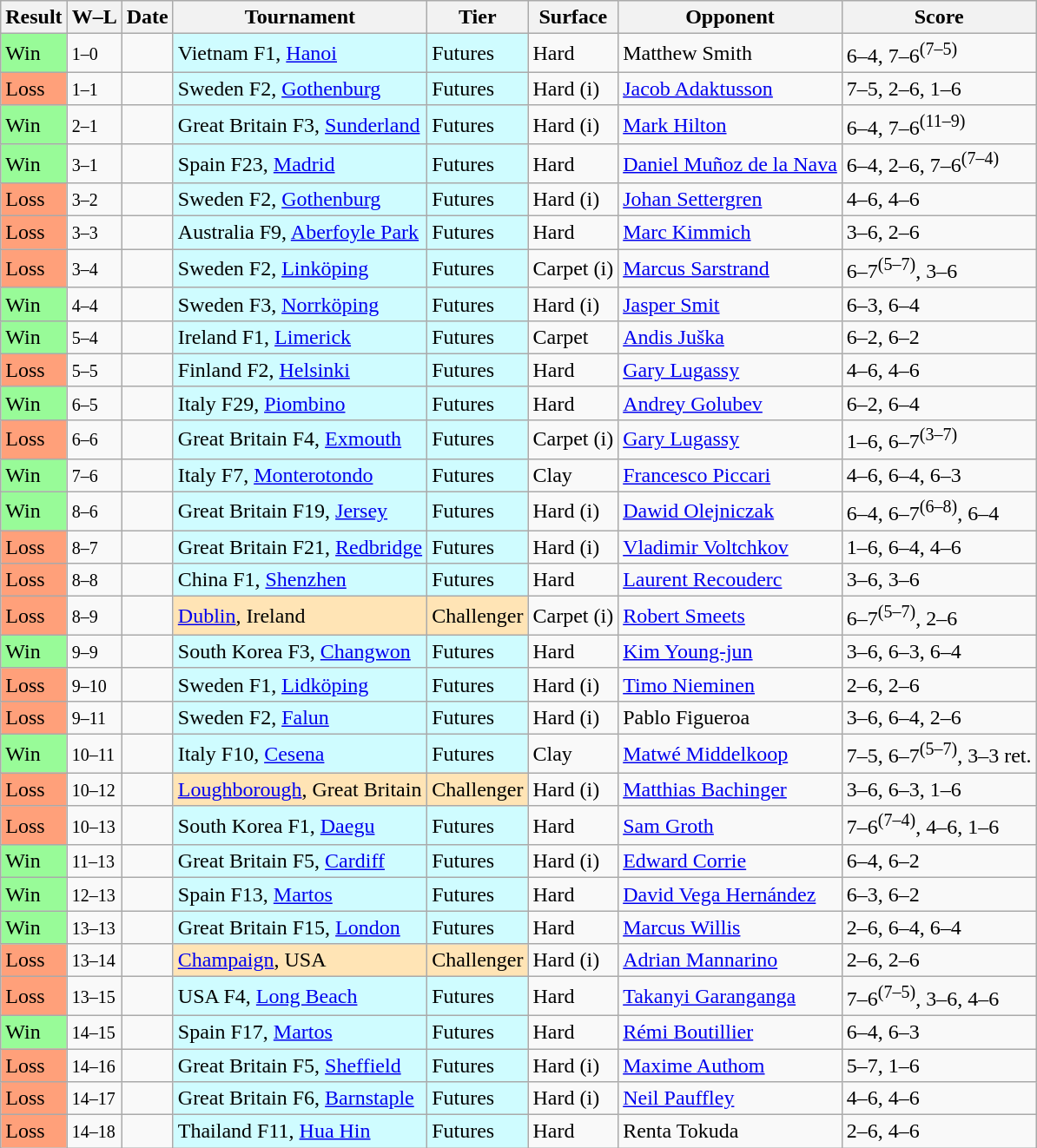<table class="sortable wikitable">
<tr>
<th>Result</th>
<th class="unsortable">W–L</th>
<th>Date</th>
<th>Tournament</th>
<th>Tier</th>
<th>Surface</th>
<th>Opponent</th>
<th class="unsortable">Score</th>
</tr>
<tr>
<td bgcolor=98FB98>Win</td>
<td><small>1–0</small></td>
<td></td>
<td style="background:#cffcff;">Vietnam F1, <a href='#'>Hanoi</a></td>
<td style="background:#cffcff;">Futures</td>
<td>Hard</td>
<td> Matthew Smith</td>
<td>6–4, 7–6<sup>(7–5)</sup></td>
</tr>
<tr>
<td bgcolor=FFA07A>Loss</td>
<td><small>1–1</small></td>
<td></td>
<td style="background:#cffcff;">Sweden F2, <a href='#'>Gothenburg</a></td>
<td style="background:#cffcff;">Futures</td>
<td>Hard (i)</td>
<td> <a href='#'>Jacob Adaktusson</a></td>
<td>7–5, 2–6, 1–6</td>
</tr>
<tr>
<td bgcolor=98FB98>Win</td>
<td><small>2–1</small></td>
<td></td>
<td style="background:#cffcff;">Great Britain F3, <a href='#'>Sunderland</a></td>
<td style="background:#cffcff;">Futures</td>
<td>Hard (i)</td>
<td> <a href='#'>Mark Hilton</a></td>
<td>6–4, 7–6<sup>(11–9)</sup></td>
</tr>
<tr>
<td bgcolor=98FB98>Win</td>
<td><small>3–1</small></td>
<td></td>
<td style="background:#cffcff;">Spain F23, <a href='#'>Madrid</a></td>
<td style="background:#cffcff;">Futures</td>
<td>Hard</td>
<td> <a href='#'>Daniel Muñoz de la Nava</a></td>
<td>6–4, 2–6, 7–6<sup>(7–4)</sup></td>
</tr>
<tr>
<td bgcolor=FFA07A>Loss</td>
<td><small>3–2</small></td>
<td></td>
<td style="background:#cffcff;">Sweden F2, <a href='#'>Gothenburg</a></td>
<td style="background:#cffcff;">Futures</td>
<td>Hard (i)</td>
<td> <a href='#'>Johan Settergren</a></td>
<td>4–6, 4–6</td>
</tr>
<tr>
<td bgcolor=FFA07A>Loss</td>
<td><small>3–3</small></td>
<td></td>
<td style="background:#cffcff;">Australia F9, <a href='#'>Aberfoyle Park</a></td>
<td style="background:#cffcff;">Futures</td>
<td>Hard</td>
<td> <a href='#'>Marc Kimmich</a></td>
<td>3–6, 2–6</td>
</tr>
<tr>
<td bgcolor=FFA07A>Loss</td>
<td><small>3–4</small></td>
<td></td>
<td style="background:#cffcff;">Sweden F2, <a href='#'>Linköping</a></td>
<td style="background:#cffcff;">Futures</td>
<td>Carpet (i)</td>
<td> <a href='#'>Marcus Sarstrand</a></td>
<td>6–7<sup>(5–7)</sup>, 3–6</td>
</tr>
<tr>
<td bgcolor=98FB98>Win</td>
<td><small>4–4</small></td>
<td></td>
<td style="background:#cffcff;">Sweden F3, <a href='#'>Norrköping</a></td>
<td style="background:#cffcff;">Futures</td>
<td>Hard (i)</td>
<td> <a href='#'>Jasper Smit</a></td>
<td>6–3, 6–4</td>
</tr>
<tr>
<td bgcolor=98FB98>Win</td>
<td><small>5–4</small></td>
<td></td>
<td style="background:#cffcff;">Ireland F1, <a href='#'>Limerick</a></td>
<td style="background:#cffcff;">Futures</td>
<td>Carpet</td>
<td> <a href='#'>Andis Juška</a></td>
<td>6–2, 6–2</td>
</tr>
<tr>
<td bgcolor=FFA07A>Loss</td>
<td><small>5–5</small></td>
<td></td>
<td style="background:#cffcff;">Finland F2, <a href='#'>Helsinki</a></td>
<td style="background:#cffcff;">Futures</td>
<td>Hard</td>
<td> <a href='#'>Gary Lugassy</a></td>
<td>4–6, 4–6</td>
</tr>
<tr>
<td bgcolor=98FB98>Win</td>
<td><small>6–5</small></td>
<td></td>
<td style="background:#cffcff;">Italy F29, <a href='#'>Piombino</a></td>
<td style="background:#cffcff;">Futures</td>
<td>Hard</td>
<td> <a href='#'>Andrey Golubev</a></td>
<td>6–2, 6–4</td>
</tr>
<tr>
<td bgcolor=FFA07A>Loss</td>
<td><small>6–6</small></td>
<td></td>
<td style="background:#cffcff;">Great Britain F4, <a href='#'>Exmouth</a></td>
<td style="background:#cffcff;">Futures</td>
<td>Carpet (i)</td>
<td> <a href='#'>Gary Lugassy</a></td>
<td>1–6, 6–7<sup>(3–7)</sup></td>
</tr>
<tr>
<td bgcolor=98FB98>Win</td>
<td><small>7–6</small></td>
<td></td>
<td style="background:#cffcff;">Italy F7, <a href='#'>Monterotondo</a></td>
<td style="background:#cffcff;">Futures</td>
<td>Clay</td>
<td> <a href='#'>Francesco Piccari</a></td>
<td>4–6, 6–4, 6–3</td>
</tr>
<tr>
<td bgcolor=98FB98>Win</td>
<td><small>8–6</small></td>
<td></td>
<td style="background:#cffcff;">Great Britain F19, <a href='#'>Jersey</a></td>
<td style="background:#cffcff;">Futures</td>
<td>Hard (i)</td>
<td> <a href='#'>Dawid Olejniczak</a></td>
<td>6–4, 6–7<sup>(6–8)</sup>, 6–4</td>
</tr>
<tr>
<td bgcolor=FFA07A>Loss</td>
<td><small>8–7</small></td>
<td></td>
<td style="background:#cffcff;">Great Britain F21, <a href='#'>Redbridge</a></td>
<td style="background:#cffcff;">Futures</td>
<td>Hard (i)</td>
<td> <a href='#'>Vladimir Voltchkov</a></td>
<td>1–6, 6–4, 4–6</td>
</tr>
<tr>
<td bgcolor=FFA07A>Loss</td>
<td><small>8–8</small></td>
<td></td>
<td style="background:#cffcff;">China F1, <a href='#'>Shenzhen</a></td>
<td style="background:#cffcff;">Futures</td>
<td>Hard</td>
<td> <a href='#'>Laurent Recouderc</a></td>
<td>3–6, 3–6</td>
</tr>
<tr>
<td bgcolor=FFA07A>Loss</td>
<td><small>8–9</small></td>
<td><a href='#'></a></td>
<td style="background:moccasin;"><a href='#'>Dublin</a>, Ireland</td>
<td style="background:moccasin;">Challenger</td>
<td>Carpet (i)</td>
<td> <a href='#'>Robert Smeets</a></td>
<td>6–7<sup>(5–7)</sup>, 2–6</td>
</tr>
<tr>
<td bgcolor=98FB98>Win</td>
<td><small>9–9</small></td>
<td></td>
<td style="background:#cffcff;">South Korea F3, <a href='#'>Changwon</a></td>
<td style="background:#cffcff;">Futures</td>
<td>Hard</td>
<td> <a href='#'>Kim Young-jun</a></td>
<td>3–6, 6–3, 6–4</td>
</tr>
<tr>
<td bgcolor=FFA07A>Loss</td>
<td><small>9–10</small></td>
<td></td>
<td style="background:#cffcff;">Sweden F1, <a href='#'>Lidköping</a></td>
<td style="background:#cffcff;">Futures</td>
<td>Hard (i)</td>
<td> <a href='#'>Timo Nieminen</a></td>
<td>2–6, 2–6</td>
</tr>
<tr>
<td bgcolor=FFA07A>Loss</td>
<td><small>9–11</small></td>
<td></td>
<td style="background:#cffcff;">Sweden F2, <a href='#'>Falun</a></td>
<td style="background:#cffcff;">Futures</td>
<td>Hard (i)</td>
<td> Pablo Figueroa</td>
<td>3–6, 6–4, 2–6</td>
</tr>
<tr>
<td bgcolor=98FB98>Win</td>
<td><small>10–11</small></td>
<td></td>
<td style="background:#cffcff;">Italy F10, <a href='#'>Cesena</a></td>
<td style="background:#cffcff;">Futures</td>
<td>Clay</td>
<td> <a href='#'>Matwé Middelkoop</a></td>
<td>7–5, 6–7<sup>(5–7)</sup>, 3–3 ret.</td>
</tr>
<tr>
<td bgcolor=FFA07A>Loss</td>
<td><small>10–12</small></td>
<td><a href='#'></a></td>
<td style="background:moccasin;"><a href='#'>Loughborough</a>, Great Britain</td>
<td style="background:moccasin;">Challenger</td>
<td>Hard (i)</td>
<td> <a href='#'>Matthias Bachinger</a></td>
<td>3–6, 6–3, 1–6</td>
</tr>
<tr>
<td bgcolor=FFA07A>Loss</td>
<td><small>10–13</small></td>
<td></td>
<td style="background:#cffcff;">South Korea F1, <a href='#'>Daegu</a></td>
<td style="background:#cffcff;">Futures</td>
<td>Hard</td>
<td> <a href='#'>Sam Groth</a></td>
<td>7–6<sup>(7–4)</sup>, 4–6, 1–6</td>
</tr>
<tr>
<td bgcolor=98FB98>Win</td>
<td><small>11–13</small></td>
<td></td>
<td style="background:#cffcff;">Great Britain F5, <a href='#'>Cardiff</a></td>
<td style="background:#cffcff;">Futures</td>
<td>Hard (i)</td>
<td> <a href='#'>Edward Corrie</a></td>
<td>6–4, 6–2</td>
</tr>
<tr>
<td bgcolor=98FB98>Win</td>
<td><small>12–13</small></td>
<td></td>
<td style="background:#cffcff;">Spain F13, <a href='#'>Martos</a></td>
<td style="background:#cffcff;">Futures</td>
<td>Hard</td>
<td> <a href='#'>David Vega Hernández</a></td>
<td>6–3, 6–2</td>
</tr>
<tr>
<td bgcolor=98FB98>Win</td>
<td><small>13–13</small></td>
<td></td>
<td style="background:#cffcff;">Great Britain F15, <a href='#'>London</a></td>
<td style="background:#cffcff;">Futures</td>
<td>Hard</td>
<td> <a href='#'>Marcus Willis</a></td>
<td>2–6, 6–4, 6–4</td>
</tr>
<tr>
<td bgcolor=FFA07A>Loss</td>
<td><small>13–14</small></td>
<td><a href='#'></a></td>
<td style="background:moccasin;"><a href='#'>Champaign</a>, USA</td>
<td style="background:moccasin;">Challenger</td>
<td>Hard (i)</td>
<td> <a href='#'>Adrian Mannarino</a></td>
<td>2–6, 2–6</td>
</tr>
<tr>
<td bgcolor=FFA07A>Loss</td>
<td><small>13–15</small></td>
<td></td>
<td style="background:#cffcff;">USA F4, <a href='#'>Long Beach</a></td>
<td style="background:#cffcff;">Futures</td>
<td>Hard</td>
<td> <a href='#'>Takanyi Garanganga</a></td>
<td>7–6<sup>(7–5)</sup>, 3–6, 4–6</td>
</tr>
<tr>
<td bgcolor=98FB98>Win</td>
<td><small>14–15</small></td>
<td></td>
<td style="background:#cffcff;">Spain F17, <a href='#'>Martos</a></td>
<td style="background:#cffcff;">Futures</td>
<td>Hard</td>
<td> <a href='#'>Rémi Boutillier</a></td>
<td>6–4, 6–3</td>
</tr>
<tr>
<td bgcolor=FFA07A>Loss</td>
<td><small>14–16</small></td>
<td></td>
<td style="background:#cffcff;">Great Britain F5, <a href='#'>Sheffield</a></td>
<td style="background:#cffcff;">Futures</td>
<td>Hard (i)</td>
<td> <a href='#'>Maxime Authom</a></td>
<td>5–7, 1–6</td>
</tr>
<tr>
<td bgcolor=FFA07A>Loss</td>
<td><small>14–17</small></td>
<td></td>
<td style="background:#cffcff;">Great Britain F6, <a href='#'>Barnstaple</a></td>
<td style="background:#cffcff;">Futures</td>
<td>Hard (i)</td>
<td> <a href='#'>Neil Pauffley</a></td>
<td>4–6, 4–6</td>
</tr>
<tr>
<td bgcolor=FFA07A>Loss</td>
<td><small>14–18</small></td>
<td></td>
<td style="background:#cffcff;">Thailand F11, <a href='#'>Hua Hin</a></td>
<td style="background:#cffcff;">Futures</td>
<td>Hard</td>
<td> Renta Tokuda</td>
<td>2–6, 4–6</td>
</tr>
</table>
